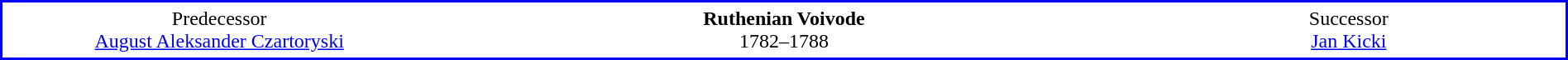<table style="clear:both; background-color: white; border-style: solid; border-color:blue; border-width:2px; vertical-align:top; text-align:center; border-collapse: collapse;width:100%;margin-top:3px;" cellpadding="4" cellspacing"0">
<tr>
<td width="25%">Predecessor<br><a href='#'>August Aleksander Czartoryski</a></td>
<td width="10%"></td>
<td width="20%"><strong>Ruthenian Voivode</strong><br>1782–1788</td>
<td width="10%"></td>
<td width="25%">Successor<br><a href='#'>Jan Kicki</a></td>
</tr>
</table>
